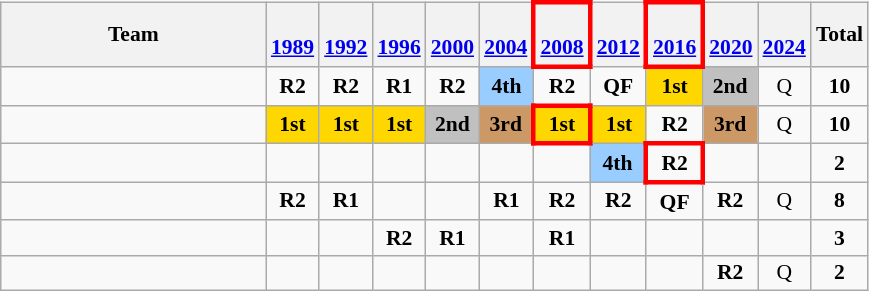<table class="wikitable" style="text-align:center; font-size:90%">
<tr>
<th width=170>Team</th>
<th><br><a href='#'>1989</a></th>
<th><br><a href='#'>1992</a></th>
<th><br><a href='#'>1996</a></th>
<th><br><a href='#'>2000</a></th>
<th><br><a href='#'>2004</a></th>
<th style="border:3px solid red"><br><a href='#'>2008</a></th>
<th><br><a href='#'>2012</a></th>
<th style="border:3px solid red"><br><a href='#'>2016</a></th>
<th><br><a href='#'>2020</a></th>
<th><br><a href='#'>2024</a></th>
<th>Total</th>
</tr>
<tr>
<td align=left></td>
<td><strong>R2</strong></td>
<td><strong>R2</strong></td>
<td><strong>R1</strong></td>
<td><strong>R2</strong></td>
<td style="background-color:#9acdff"><strong>4th</strong></td>
<td><strong>R2</strong></td>
<td><strong>QF</strong></td>
<td style="background-color:gold"><strong>1st</strong></td>
<td style="background-color:silver"><strong>2nd</strong></td>
<td>Q</td>
<td><strong>10</strong></td>
</tr>
<tr>
<td align=left></td>
<td style="background-color:gold"><strong>1st</strong></td>
<td style="background-color:gold"><strong>1st</strong></td>
<td style="background-color:gold"><strong>1st</strong></td>
<td style="background-color:silver"><strong>2nd</strong></td>
<td style="background-color:#cc9966"><strong>3rd</strong></td>
<td bgcolor=gold style="border:3px solid red"><strong>1st</strong></td>
<td style="background-color:gold"><strong>1st</strong></td>
<td><strong>R2</strong></td>
<td style="background-color:#cc9966"><strong>3rd</strong></td>
<td>Q</td>
<td><strong>10</strong></td>
</tr>
<tr>
<td align=left></td>
<td></td>
<td></td>
<td></td>
<td></td>
<td></td>
<td></td>
<td style="background-color:#9acdff"><strong>4th</strong></td>
<td style="border: 3px solid red"><strong>R2</strong></td>
<td></td>
<td></td>
<td><strong>2</strong></td>
</tr>
<tr>
<td align=left></td>
<td><strong>R2</strong></td>
<td><strong>R1</strong></td>
<td></td>
<td></td>
<td><strong>R1</strong></td>
<td><strong>R2</strong></td>
<td><strong>R2</strong></td>
<td><strong>QF</strong></td>
<td><strong>R2</strong></td>
<td>Q</td>
<td><strong>8</strong></td>
</tr>
<tr>
<td align=left></td>
<td></td>
<td></td>
<td><strong>R2</strong></td>
<td><strong>R1</strong></td>
<td></td>
<td><strong>R1</strong></td>
<td></td>
<td></td>
<td></td>
<td></td>
<td><strong>3</strong></td>
</tr>
<tr>
<td align=left></td>
<td></td>
<td></td>
<td></td>
<td></td>
<td></td>
<td></td>
<td></td>
<td></td>
<td><strong>R2</strong></td>
<td>Q</td>
<td><strong>2</strong></td>
</tr>
</table>
